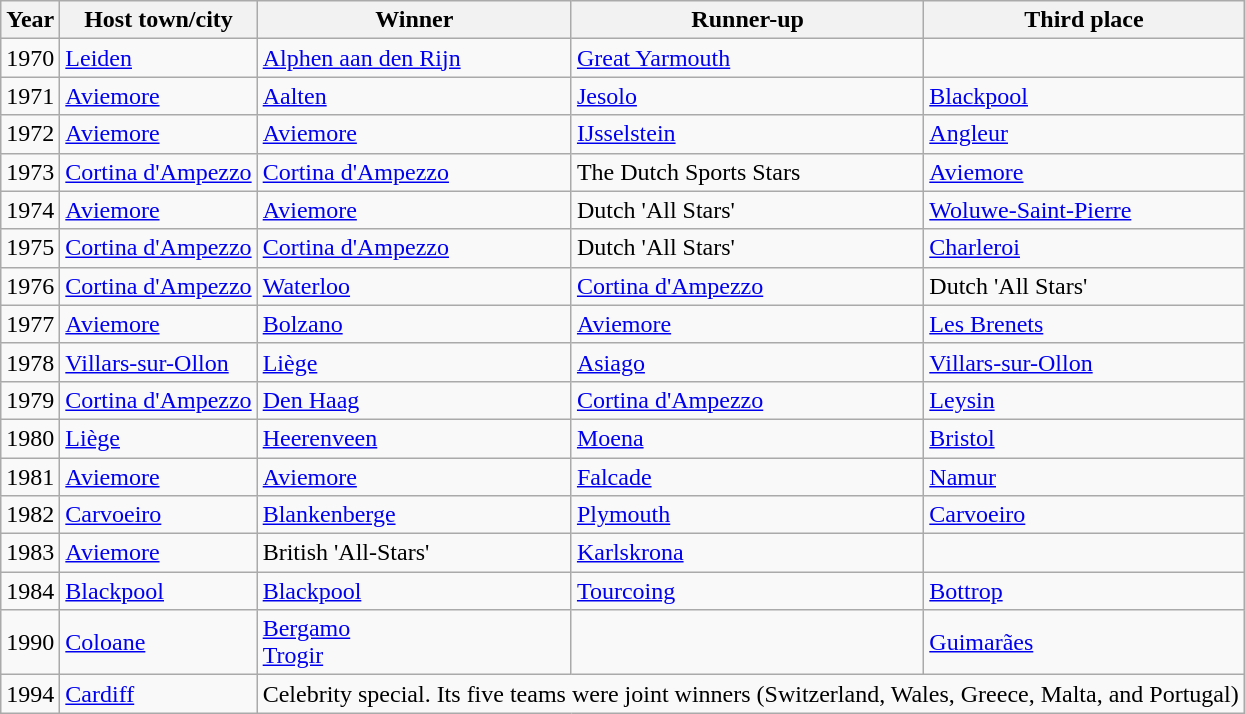<table class="wikitable sortable">
<tr>
<th>Year</th>
<th>Host town/city</th>
<th>Winner</th>
<th>Runner-up</th>
<th>Third place</th>
</tr>
<tr>
<td>1970</td>
<td> <a href='#'>Leiden</a></td>
<td> <a href='#'>Alphen aan den Rijn</a></td>
<td> <a href='#'>Great Yarmouth</a></td>
<td></td>
</tr>
<tr>
<td>1971</td>
<td> <a href='#'>Aviemore</a></td>
<td> <a href='#'>Aalten</a></td>
<td> <a href='#'>Jesolo</a></td>
<td> <a href='#'>Blackpool</a></td>
</tr>
<tr>
<td>1972</td>
<td> <a href='#'>Aviemore</a></td>
<td> <a href='#'>Aviemore</a></td>
<td> <a href='#'>IJsselstein</a></td>
<td> <a href='#'>Angleur</a></td>
</tr>
<tr>
<td>1973</td>
<td> <a href='#'>Cortina d'Ampezzo</a></td>
<td> <a href='#'>Cortina d'Ampezzo</a></td>
<td> The Dutch Sports Stars</td>
<td> <a href='#'>Aviemore</a></td>
</tr>
<tr>
<td>1974</td>
<td> <a href='#'>Aviemore</a></td>
<td> <a href='#'>Aviemore</a></td>
<td> Dutch 'All Stars'</td>
<td> <a href='#'>Woluwe-Saint-Pierre</a></td>
</tr>
<tr>
<td>1975</td>
<td> <a href='#'>Cortina d'Ampezzo</a></td>
<td> <a href='#'>Cortina d'Ampezzo</a></td>
<td> Dutch 'All Stars'</td>
<td> <a href='#'>Charleroi</a></td>
</tr>
<tr>
<td>1976</td>
<td> <a href='#'>Cortina d'Ampezzo</a></td>
<td> <a href='#'>Waterloo</a></td>
<td> <a href='#'>Cortina d'Ampezzo</a></td>
<td> Dutch 'All Stars'</td>
</tr>
<tr>
<td>1977</td>
<td> <a href='#'>Aviemore</a></td>
<td> <a href='#'>Bolzano</a></td>
<td> <a href='#'>Aviemore</a></td>
<td> <a href='#'>Les Brenets</a></td>
</tr>
<tr>
<td>1978</td>
<td> <a href='#'>Villars-sur-Ollon</a></td>
<td> <a href='#'>Liège</a></td>
<td> <a href='#'>Asiago</a></td>
<td> <a href='#'>Villars-sur-Ollon</a></td>
</tr>
<tr>
<td>1979</td>
<td> <a href='#'>Cortina d'Ampezzo</a></td>
<td> <a href='#'>Den Haag</a></td>
<td> <a href='#'>Cortina d'Ampezzo</a></td>
<td> <a href='#'>Leysin</a></td>
</tr>
<tr>
<td>1980</td>
<td> <a href='#'>Liège</a></td>
<td> <a href='#'>Heerenveen</a></td>
<td> <a href='#'>Moena</a></td>
<td> <a href='#'>Bristol</a></td>
</tr>
<tr>
<td>1981</td>
<td> <a href='#'>Aviemore</a></td>
<td> <a href='#'>Aviemore</a></td>
<td> <a href='#'>Falcade</a></td>
<td> <a href='#'>Namur</a></td>
</tr>
<tr>
<td>1982</td>
<td> <a href='#'>Carvoeiro</a></td>
<td> <a href='#'>Blankenberge</a></td>
<td> <a href='#'>Plymouth</a></td>
<td> <a href='#'>Carvoeiro</a></td>
</tr>
<tr>
<td>1983</td>
<td> <a href='#'>Aviemore</a></td>
<td> British 'All-Stars'</td>
<td> <a href='#'>Karlskrona</a></td>
<td></td>
</tr>
<tr>
<td>1984</td>
<td> <a href='#'>Blackpool</a></td>
<td> <a href='#'>Blackpool</a></td>
<td> <a href='#'>Tourcoing</a></td>
<td> <a href='#'>Bottrop</a></td>
</tr>
<tr>
<td>1990</td>
<td> <a href='#'>Coloane</a></td>
<td> <a href='#'>Bergamo</a><br> <a href='#'>Trogir</a></td>
<td></td>
<td> <a href='#'>Guimarães</a></td>
</tr>
<tr>
<td>1994</td>
<td> <a href='#'>Cardiff</a></td>
<td colspan="3">Celebrity special. Its five teams were joint winners (Switzerland, Wales, Greece, Malta, and Portugal)</td>
</tr>
</table>
